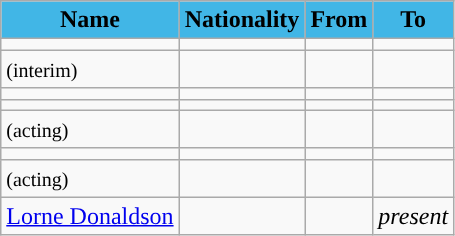<table class="wikitable plainrowheaders sortable">
<tr>
<th style="background:#41B6E6; color:#000; ">Name</th>
<th style="background:#41B6E6; color:#000; ">Nationality</th>
<th style="background:#41B6E6; color:#000; ">From</th>
<th style="background:#41B6E6; color:#000; ">To</th>
</tr>
<tr>
<td></td>
<td></td>
<td style="text-align:center;"></td>
<td style="text-align:center;"></td>
</tr>
<tr>
<td> <small>(interim)</small></td>
<td></td>
<td style="text-align:center;"></td>
<td style="text-align:center;"></td>
</tr>
<tr>
<td></td>
<td></td>
<td style="text-align:center;"></td>
<td style="text-align:center;"></td>
</tr>
<tr>
<td></td>
<td></td>
<td style="text-align:center;"></td>
<td style="text-align:center;"></td>
</tr>
<tr>
<td> <small>(acting)</small></td>
<td></td>
<td style="text-align:center;"></td>
<td style="text-align:center;"></td>
</tr>
<tr>
<td></td>
<td></td>
<td style="text-align:center;"></td>
<td style="text-align:center;"></td>
</tr>
<tr>
<td> <small>(acting)</small></td>
<td></td>
<td style="text-align:center;"></td>
<td style="text-align:center;"></td>
</tr>
<tr>
<td><a href='#'>Lorne Donaldson</a></td>
<td></td>
<td></td>
<td style="text-align:center;"><em>present</em></td>
</tr>
</table>
